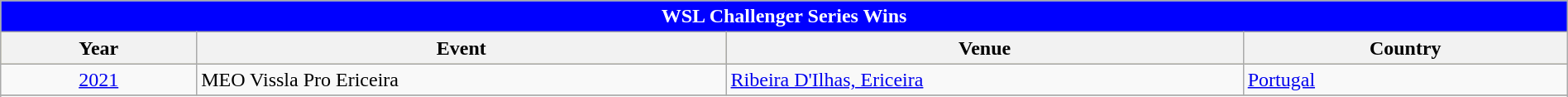<table class="wikitable" style="width:100%;">
<tr bgcolor=skyblue>
<td colspan=4; style="background: blue; color: white" align="center"><strong>WSL Challenger Series Wins</strong></td>
</tr>
<tr bgcolor=#bdb76b>
<th>Year</th>
<th width=   33.8%>Event</th>
<th width=     33%>Venue</th>
<th>Country</th>
</tr>
<tr>
<td style="text-align:center"><a href='#'>2021</a></td>
<td>MEO Vissla Pro Ericeira</td>
<td><a href='#'>Ribeira D'Ilhas, Ericeira</a></td>
<td> <a href='#'>Portugal</a></td>
</tr>
<tr>
</tr>
<tr bgcolor=skyblue>
</tr>
</table>
